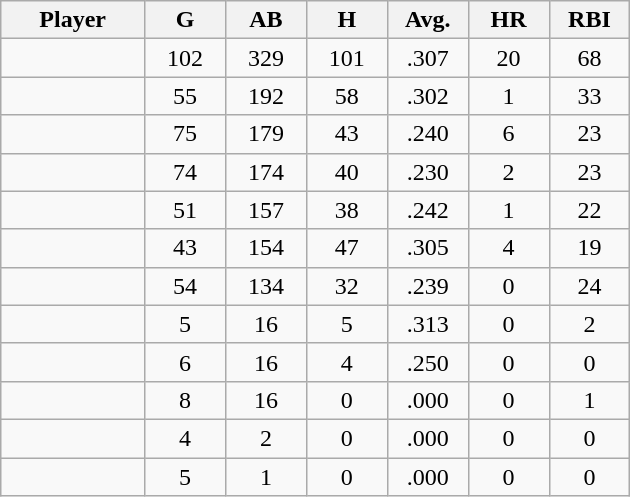<table class="wikitable sortable">
<tr>
<th bgcolor="#DDDDFF" width="16%">Player</th>
<th bgcolor="#DDDDFF" width="9%">G</th>
<th bgcolor="#DDDDFF" width="9%">AB</th>
<th bgcolor="#DDDDFF" width="9%">H</th>
<th bgcolor="#DDDDFF" width="9%">Avg.</th>
<th bgcolor="#DDDDFF" width="9%">HR</th>
<th bgcolor="#DDDDFF" width="9%">RBI</th>
</tr>
<tr align="center">
<td></td>
<td>102</td>
<td>329</td>
<td>101</td>
<td>.307</td>
<td>20</td>
<td>68</td>
</tr>
<tr align="center">
<td></td>
<td>55</td>
<td>192</td>
<td>58</td>
<td>.302</td>
<td>1</td>
<td>33</td>
</tr>
<tr align="center">
<td></td>
<td>75</td>
<td>179</td>
<td>43</td>
<td>.240</td>
<td>6</td>
<td>23</td>
</tr>
<tr align="center">
<td></td>
<td>74</td>
<td>174</td>
<td>40</td>
<td>.230</td>
<td>2</td>
<td>23</td>
</tr>
<tr align="center">
<td></td>
<td>51</td>
<td>157</td>
<td>38</td>
<td>.242</td>
<td>1</td>
<td>22</td>
</tr>
<tr align="center">
<td></td>
<td>43</td>
<td>154</td>
<td>47</td>
<td>.305</td>
<td>4</td>
<td>19</td>
</tr>
<tr align="center">
<td></td>
<td>54</td>
<td>134</td>
<td>32</td>
<td>.239</td>
<td>0</td>
<td>24</td>
</tr>
<tr align="center">
<td></td>
<td>5</td>
<td>16</td>
<td>5</td>
<td>.313</td>
<td>0</td>
<td>2</td>
</tr>
<tr align="center">
<td></td>
<td>6</td>
<td>16</td>
<td>4</td>
<td>.250</td>
<td>0</td>
<td>0</td>
</tr>
<tr align="center">
<td></td>
<td>8</td>
<td>16</td>
<td>0</td>
<td>.000</td>
<td>0</td>
<td>1</td>
</tr>
<tr align="center">
<td></td>
<td>4</td>
<td>2</td>
<td>0</td>
<td>.000</td>
<td>0</td>
<td>0</td>
</tr>
<tr align="center">
<td></td>
<td>5</td>
<td>1</td>
<td>0</td>
<td>.000</td>
<td>0</td>
<td>0</td>
</tr>
</table>
